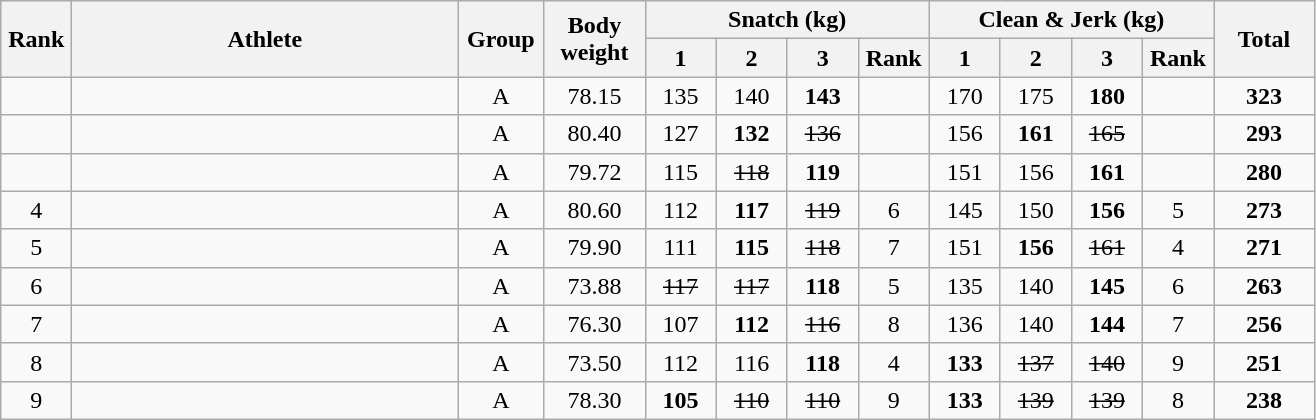<table class = "wikitable" style="text-align:center;">
<tr>
<th rowspan=2 width=40>Rank</th>
<th rowspan=2 width=250>Athlete</th>
<th rowspan=2 width=50>Group</th>
<th rowspan=2 width=60>Body weight</th>
<th colspan=4>Snatch (kg)</th>
<th colspan=4>Clean & Jerk (kg)</th>
<th rowspan=2 width=60>Total</th>
</tr>
<tr>
<th width=40>1</th>
<th width=40>2</th>
<th width=40>3</th>
<th width=40>Rank</th>
<th width=40>1</th>
<th width=40>2</th>
<th width=40>3</th>
<th width=40>Rank</th>
</tr>
<tr>
<td></td>
<td align=left></td>
<td>A</td>
<td>78.15</td>
<td>135</td>
<td>140</td>
<td><strong>143</strong></td>
<td></td>
<td>170</td>
<td>175</td>
<td><strong>180</strong></td>
<td></td>
<td><strong>323</strong></td>
</tr>
<tr>
<td></td>
<td align=left></td>
<td>A</td>
<td>80.40</td>
<td>127</td>
<td><strong>132</strong></td>
<td><s>136</s></td>
<td></td>
<td>156</td>
<td><strong>161</strong></td>
<td><s>165</s></td>
<td></td>
<td><strong>293</strong></td>
</tr>
<tr>
<td></td>
<td align=left></td>
<td>A</td>
<td>79.72</td>
<td>115</td>
<td><s>118</s></td>
<td><strong>119</strong></td>
<td></td>
<td>151</td>
<td>156</td>
<td><strong>161</strong></td>
<td></td>
<td><strong>280</strong></td>
</tr>
<tr>
<td>4</td>
<td align=left></td>
<td>A</td>
<td>80.60</td>
<td>112</td>
<td><strong>117</strong></td>
<td><s>119</s></td>
<td>6</td>
<td>145</td>
<td>150</td>
<td><strong>156</strong></td>
<td>5</td>
<td><strong>273</strong></td>
</tr>
<tr>
<td>5</td>
<td align=left></td>
<td>A</td>
<td>79.90</td>
<td>111</td>
<td><strong>115</strong></td>
<td><s>118</s></td>
<td>7</td>
<td>151</td>
<td><strong>156</strong></td>
<td><s>161</s></td>
<td>4</td>
<td><strong>271</strong></td>
</tr>
<tr>
<td>6</td>
<td align=left></td>
<td>A</td>
<td>73.88</td>
<td><s>117</s></td>
<td><s>117</s></td>
<td><strong>118</strong></td>
<td>5</td>
<td>135</td>
<td>140</td>
<td><strong>145</strong></td>
<td>6</td>
<td><strong>263</strong></td>
</tr>
<tr>
<td>7</td>
<td align=left></td>
<td>A</td>
<td>76.30</td>
<td>107</td>
<td><strong>112</strong></td>
<td><s>116</s></td>
<td>8</td>
<td>136</td>
<td>140</td>
<td><strong>144</strong></td>
<td>7</td>
<td><strong>256</strong></td>
</tr>
<tr>
<td>8</td>
<td align=left></td>
<td>A</td>
<td>73.50</td>
<td>112</td>
<td>116</td>
<td><strong>118</strong></td>
<td>4</td>
<td><strong>133</strong></td>
<td><s>137</s></td>
<td><s>140</s></td>
<td>9</td>
<td><strong>251</strong></td>
</tr>
<tr>
<td>9</td>
<td align=left></td>
<td>A</td>
<td>78.30</td>
<td><strong>105</strong></td>
<td><s>110</s></td>
<td><s>110</s></td>
<td>9</td>
<td><strong>133</strong></td>
<td><s>139</s></td>
<td><s>139</s></td>
<td>8</td>
<td><strong>238</strong></td>
</tr>
</table>
